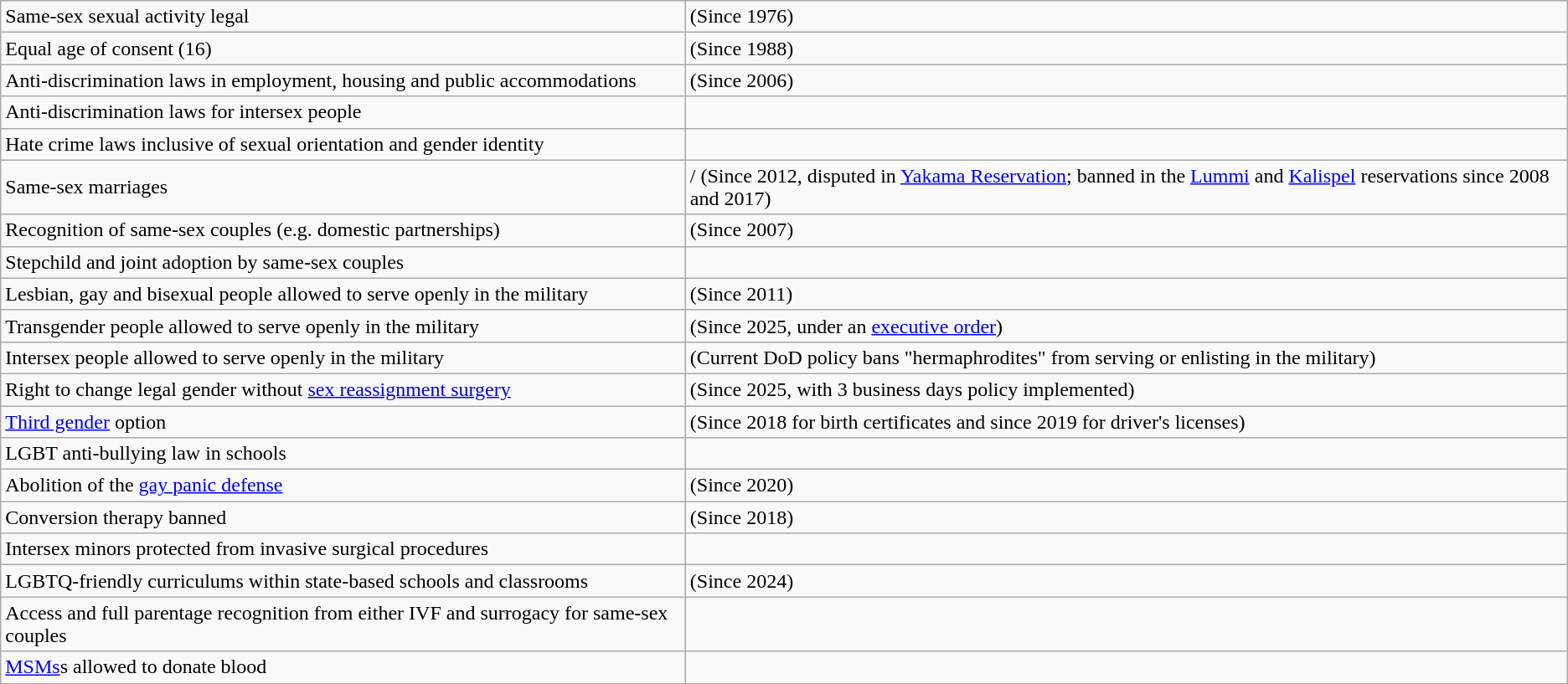<table class="wikitable">
<tr>
<td>Same-sex sexual activity legal</td>
<td> (Since 1976)</td>
</tr>
<tr>
<td>Equal age of consent (16)</td>
<td> (Since 1988)</td>
</tr>
<tr>
<td>Anti-discrimination laws in employment, housing and public accommodations</td>
<td> (Since 2006)</td>
</tr>
<tr>
<td>Anti-discrimination laws for intersex people</td>
<td></td>
</tr>
<tr>
<td>Hate crime laws inclusive of sexual orientation and gender identity</td>
<td></td>
</tr>
<tr>
<td>Same-sex marriages</td>
<td>/ (Since 2012, disputed in <a href='#'>Yakama Reservation</a>; banned in the <a href='#'>Lummi</a> and <a href='#'>Kalispel</a> reservations since 2008 and 2017)</td>
</tr>
<tr>
<td>Recognition of same-sex couples (e.g. domestic partnerships)</td>
<td> (Since 2007)</td>
</tr>
<tr>
<td>Stepchild and joint adoption by same-sex couples</td>
<td></td>
</tr>
<tr>
<td>Lesbian, gay and bisexual people allowed to serve openly in the military</td>
<td> (Since 2011)</td>
</tr>
<tr>
<td>Transgender people allowed to serve openly in the military</td>
<td> (Since 2025, under an <a href='#'>executive order</a>)</td>
</tr>
<tr>
<td>Intersex people allowed to serve openly in the military</td>
<td> (Current DoD policy bans "hermaphrodites" from serving or enlisting in the military)</td>
</tr>
<tr>
<td>Right to change legal gender without <a href='#'>sex reassignment surgery</a></td>
<td> (Since 2025, with 3 business days policy implemented)</td>
</tr>
<tr>
<td><a href='#'>Third gender</a> option</td>
<td> (Since 2018 for birth certificates and since 2019 for driver's licenses)</td>
</tr>
<tr>
<td>LGBT anti-bullying law in schools</td>
<td></td>
</tr>
<tr>
<td>Abolition of the <a href='#'>gay panic defense</a></td>
<td> (Since 2020)</td>
</tr>
<tr>
<td>Conversion therapy banned</td>
<td> (Since 2018)</td>
</tr>
<tr>
<td>Intersex minors protected from invasive surgical procedures</td>
<td></td>
</tr>
<tr>
<td>LGBTQ-friendly curriculums within state-based schools and classrooms</td>
<td> (Since 2024)</td>
</tr>
<tr>
<td>Access and full parentage recognition from either IVF and surrogacy for same-sex couples</td>
<td></td>
</tr>
<tr>
<td><a href='#'>MSMs</a>s allowed to donate blood</td>
<td></td>
</tr>
</table>
